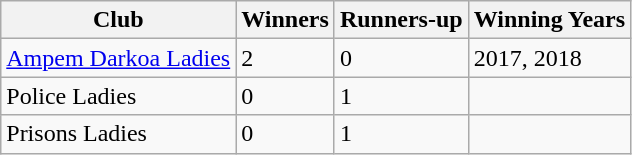<table class="wikitable sortable">
<tr>
<th>Club</th>
<th>Winners</th>
<th>Runners-up</th>
<th>Winning Years</th>
</tr>
<tr>
<td><a href='#'>Ampem Darkoa Ladies</a></td>
<td>2</td>
<td>0</td>
<td>2017, 2018</td>
</tr>
<tr>
<td>Police Ladies</td>
<td>0</td>
<td>1</td>
<td></td>
</tr>
<tr>
<td>Prisons Ladies</td>
<td>0</td>
<td>1</td>
<td></td>
</tr>
</table>
